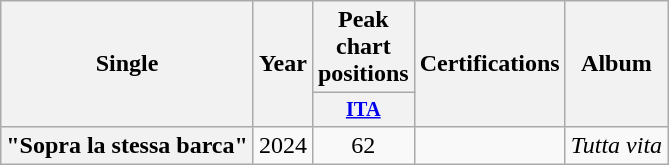<table class="wikitable plainrowheaders" border="1" style="text-align:center;">
<tr>
<th rowspan="2" scope="col">Single</th>
<th rowspan="2" scope="col">Year</th>
<th colspan="1" scope="col">Peak chart positions</th>
<th rowspan="2" scope="col">Certifications</th>
<th rowspan="2" scope="col">Album</th>
</tr>
<tr>
<th scope="col" style="width:3em;font-size:85%;"><a href='#'>ITA</a><br></th>
</tr>
<tr>
<th scope="row">"Sopra la stessa barca"<br></th>
<td>2024</td>
<td>62</td>
<td></td>
<td><em>Tutta vita</em></td>
</tr>
</table>
